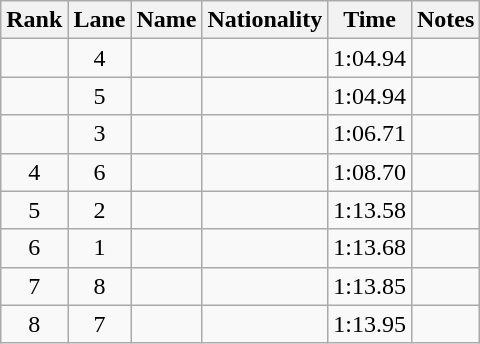<table class="wikitable sortable" style="text-align:center">
<tr>
<th>Rank</th>
<th>Lane</th>
<th>Name</th>
<th>Nationality</th>
<th>Time</th>
<th>Notes</th>
</tr>
<tr>
<td></td>
<td>4</td>
<td align=left></td>
<td align=left></td>
<td>1:04.94</td>
<td></td>
</tr>
<tr>
<td></td>
<td>5</td>
<td align=left></td>
<td align=left></td>
<td>1:04.94</td>
<td></td>
</tr>
<tr>
<td></td>
<td>3</td>
<td align=left></td>
<td align=left></td>
<td>1:06.71</td>
<td></td>
</tr>
<tr>
<td>4</td>
<td>6</td>
<td align=left></td>
<td align=left></td>
<td>1:08.70</td>
<td></td>
</tr>
<tr>
<td>5</td>
<td>2</td>
<td align=left></td>
<td align=left></td>
<td>1:13.58</td>
<td></td>
</tr>
<tr>
<td>6</td>
<td>1</td>
<td align=left></td>
<td align=left></td>
<td>1:13.68</td>
<td></td>
</tr>
<tr>
<td>7</td>
<td>8</td>
<td align=left></td>
<td align=left></td>
<td>1:13.85</td>
<td></td>
</tr>
<tr>
<td>8</td>
<td>7</td>
<td align=left></td>
<td align=left></td>
<td>1:13.95</td>
<td></td>
</tr>
</table>
